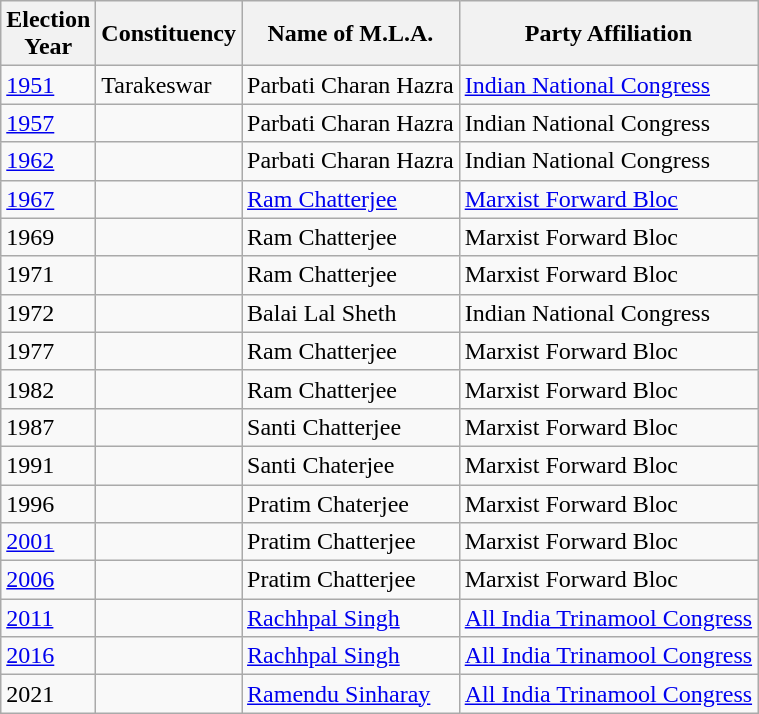<table class="wikitable sortable"ìÍĦĤĠčw>
<tr>
<th>Election<br> Year</th>
<th>Constituency</th>
<th>Name of M.L.A.</th>
<th>Party Affiliation</th>
</tr>
<tr>
<td><a href='#'>1951</a></td>
<td>Tarakeswar</td>
<td>Parbati Charan Hazra</td>
<td><a href='#'>Indian National Congress</a></td>
</tr>
<tr>
<td><a href='#'>1957</a></td>
<td></td>
<td>Parbati Charan Hazra</td>
<td>Indian National Congress</td>
</tr>
<tr>
<td><a href='#'>1962</a></td>
<td></td>
<td>Parbati Charan Hazra</td>
<td>Indian National Congress</td>
</tr>
<tr>
<td><a href='#'>1967</a></td>
<td></td>
<td><a href='#'>Ram Chatterjee</a></td>
<td><a href='#'>Marxist Forward Bloc</a></td>
</tr>
<tr>
<td>1969</td>
<td></td>
<td>Ram Chatterjee</td>
<td>Marxist Forward Bloc</td>
</tr>
<tr>
<td>1971</td>
<td></td>
<td>Ram Chatterjee</td>
<td>Marxist Forward Bloc</td>
</tr>
<tr>
<td>1972</td>
<td></td>
<td>Balai Lal Sheth</td>
<td>Indian National Congress</td>
</tr>
<tr>
<td>1977</td>
<td></td>
<td>Ram Chatterjee</td>
<td>Marxist Forward Bloc</td>
</tr>
<tr>
<td>1982</td>
<td></td>
<td>Ram Chatterjee</td>
<td>Marxist Forward Bloc</td>
</tr>
<tr>
<td>1987</td>
<td></td>
<td>Santi Chatterjee</td>
<td>Marxist Forward Bloc</td>
</tr>
<tr>
<td>1991</td>
<td></td>
<td>Santi Chaterjee</td>
<td>Marxist Forward Bloc</td>
</tr>
<tr>
<td>1996</td>
<td></td>
<td>Pratim Chaterjee</td>
<td>Marxist Forward Bloc</td>
</tr>
<tr>
<td><a href='#'>2001</a></td>
<td></td>
<td>Pratim Chatterjee</td>
<td>Marxist Forward Bloc</td>
</tr>
<tr>
<td><a href='#'>2006</a></td>
<td></td>
<td>Pratim Chatterjee</td>
<td>Marxist Forward Bloc</td>
</tr>
<tr>
<td><a href='#'>2011</a></td>
<td></td>
<td><a href='#'>Rachhpal Singh</a></td>
<td><a href='#'>All India Trinamool Congress</a></td>
</tr>
<tr>
<td><a href='#'>2016</a></td>
<td></td>
<td><a href='#'>Rachhpal Singh</a></td>
<td><a href='#'>All India Trinamool Congress</a></td>
</tr>
<tr>
<td>2021</td>
<td></td>
<td><a href='#'>Ramendu Sinharay</a></td>
<td><a href='#'>All India Trinamool Congress</a></td>
</tr>
</table>
